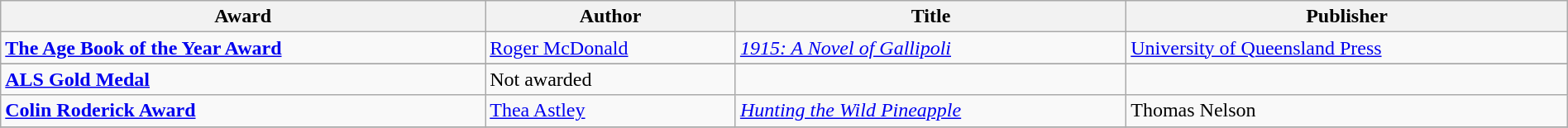<table class="wikitable" width=100%>
<tr>
<th>Award</th>
<th>Author</th>
<th>Title</th>
<th>Publisher</th>
</tr>
<tr>
<td><strong><a href='#'>The Age Book of the Year Award</a></strong></td>
<td><a href='#'>Roger McDonald</a></td>
<td><em><a href='#'>1915: A Novel of Gallipoli</a></em></td>
<td><a href='#'>University of Queensland Press</a></td>
</tr>
<tr>
</tr>
<tr>
<td><strong><a href='#'>ALS Gold Medal</a></strong></td>
<td>Not awarded</td>
<td></td>
<td></td>
</tr>
<tr>
<td><strong><a href='#'>Colin Roderick Award</a></strong></td>
<td><a href='#'>Thea Astley</a></td>
<td><em><a href='#'>Hunting the Wild Pineapple</a></em></td>
<td>Thomas Nelson</td>
</tr>
<tr>
</tr>
</table>
